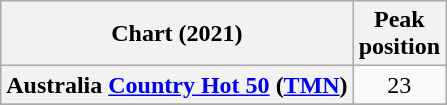<table class="wikitable sortable plainrowheaders" style="text-align:center">
<tr>
<th scope="col">Chart (2021)</th>
<th scope="col">Peak<br>position</th>
</tr>
<tr>
<th scope="row">Australia <a href='#'>Country Hot 50</a> (<a href='#'>TMN</a>)</th>
<td>23</td>
</tr>
<tr>
</tr>
<tr>
</tr>
<tr>
</tr>
<tr>
</tr>
<tr>
</tr>
</table>
